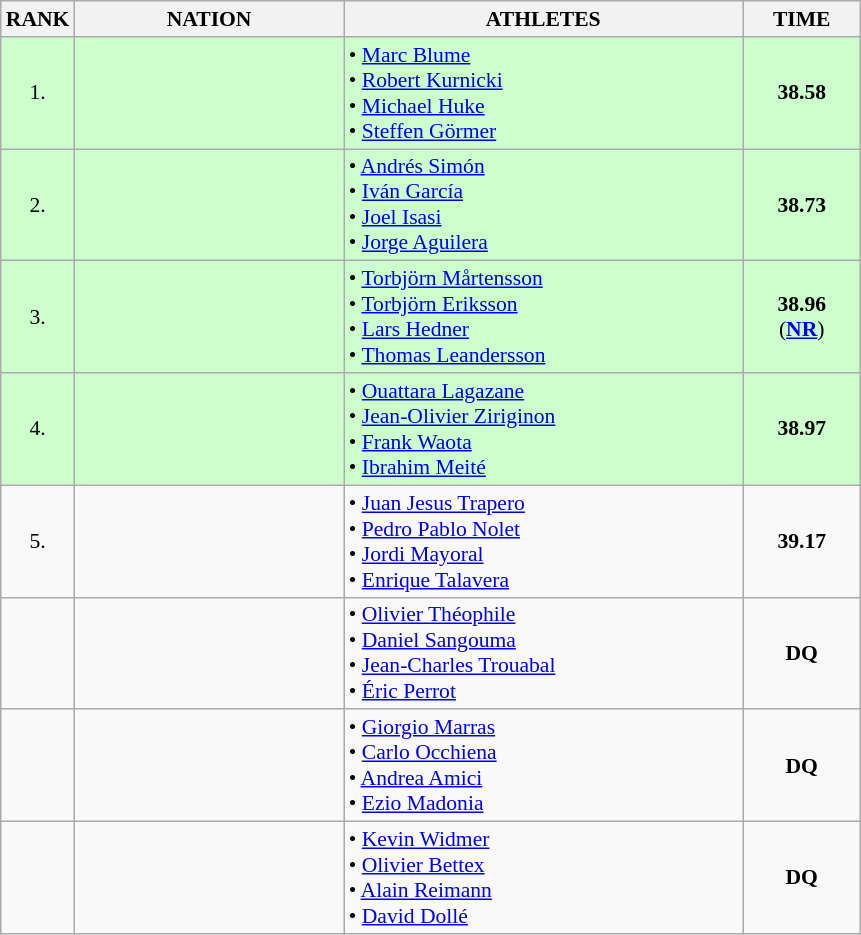<table class="wikitable" style="border-collapse: collapse; font-size: 90%;">
<tr>
<th>RANK</th>
<th style="width: 12em">NATION</th>
<th style="width: 18em">ATHLETES</th>
<th style="width: 5em">TIME</th>
</tr>
<tr style="background:#ccffcc;">
<td align="center">1.</td>
<td align="center"></td>
<td>• <a href='#'>Marc Blume</a><br>• <a href='#'>Robert Kurnicki</a><br>• <a href='#'>Michael Huke</a><br>• <a href='#'>Steffen Görmer</a></td>
<td align="center"><strong>38.58</strong></td>
</tr>
<tr style="background:#ccffcc;">
<td align="center">2.</td>
<td align="center"></td>
<td>• <a href='#'>Andrés Simón</a><br>• <a href='#'>Iván García</a><br>• <a href='#'>Joel Isasi</a><br>• <a href='#'>Jorge Aguilera</a></td>
<td align="center"><strong>38.73</strong></td>
</tr>
<tr style="background:#ccffcc;">
<td align="center">3.</td>
<td align="center"></td>
<td>• <a href='#'>Torbjörn Mårtensson</a><br>• <a href='#'>Torbjörn Eriksson</a><br>• <a href='#'>Lars Hedner</a><br>• <a href='#'>Thomas Leandersson</a></td>
<td align="center"><strong>38.96</strong><br>(<strong><a href='#'>NR</a></strong>)</td>
</tr>
<tr style="background:#ccffcc;">
<td align="center">4.</td>
<td align="center"></td>
<td>• <a href='#'>Ouattara Lagazane</a><br>• <a href='#'>Jean-Olivier Ziriginon</a><br>• <a href='#'>Frank Waota</a><br>• <a href='#'>Ibrahim Meité</a></td>
<td align="center"><strong>38.97</strong></td>
</tr>
<tr>
<td align="center">5.</td>
<td align="center"></td>
<td>• <a href='#'>Juan Jesus Trapero</a><br>• <a href='#'>Pedro Pablo Nolet</a><br>• <a href='#'>Jordi Mayoral</a><br>• <a href='#'>Enrique Talavera</a></td>
<td align="center"><strong>39.17</strong></td>
</tr>
<tr>
<td align="center"></td>
<td align="center"></td>
<td>• <a href='#'>Olivier Théophile</a><br>• <a href='#'>Daniel Sangouma</a><br>• <a href='#'>Jean-Charles Trouabal</a><br>• <a href='#'>Éric Perrot</a></td>
<td align="center"><strong>DQ</strong></td>
</tr>
<tr>
<td align="center"></td>
<td align="center"></td>
<td>• <a href='#'>Giorgio Marras</a><br>• <a href='#'>Carlo Occhiena</a><br>• <a href='#'>Andrea Amici</a><br>• <a href='#'>Ezio Madonia</a></td>
<td align="center"><strong>DQ</strong></td>
</tr>
<tr>
<td align="center"></td>
<td align="center"></td>
<td>• <a href='#'>Kevin Widmer</a><br>• <a href='#'>Olivier Bettex</a><br>• <a href='#'>Alain Reimann</a><br>• <a href='#'>David Dollé</a></td>
<td align="center"><strong>DQ</strong></td>
</tr>
</table>
